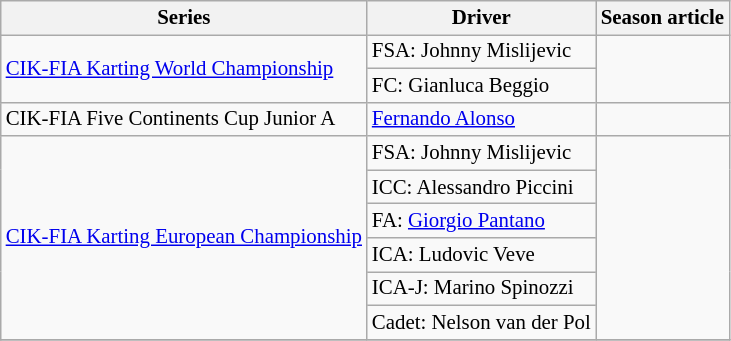<table class="wikitable" style="font-size: 87%;">
<tr>
<th>Series</th>
<th>Driver</th>
<th>Season article</th>
</tr>
<tr>
<td rowspan=2><a href='#'>CIK-FIA Karting World Championship</a></td>
<td>FSA:  Johnny Mislijevic</td>
<td rowspan=2></td>
</tr>
<tr>
<td>FC:  Gianluca Beggio</td>
</tr>
<tr>
<td>CIK-FIA Five Continents Cup Junior A</td>
<td> <a href='#'>Fernando Alonso</a></td>
<td></td>
</tr>
<tr>
<td rowspan=6><a href='#'>CIK-FIA Karting European Championship</a></td>
<td>FSA:  Johnny Mislijevic</td>
<td rowspan=6></td>
</tr>
<tr>
<td>ICC:  Alessandro Piccini</td>
</tr>
<tr>
<td>FA:  <a href='#'>Giorgio Pantano</a></td>
</tr>
<tr>
<td>ICA:  Ludovic Veve</td>
</tr>
<tr>
<td>ICA-J:  Marino Spinozzi</td>
</tr>
<tr>
<td>Cadet:  Nelson van der Pol</td>
</tr>
<tr>
</tr>
</table>
